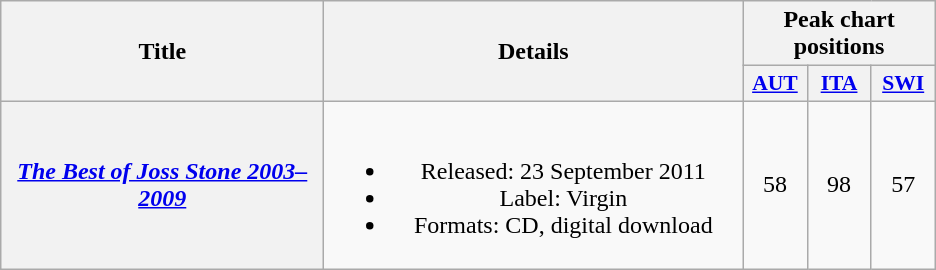<table class="wikitable plainrowheaders" style="text-align:center;">
<tr>
<th scope="col" rowspan="2" style="width:13em;">Title</th>
<th scope="col" rowspan="2" style="width:17em;">Details</th>
<th scope="col" colspan="3">Peak chart positions</th>
</tr>
<tr>
<th scope="col" style="width:2.5em;font-size:90%;"><a href='#'>AUT</a><br></th>
<th scope="col" style="width:2.5em;font-size:90%;"><a href='#'>ITA</a><br></th>
<th scope="col" style="width:2.5em;font-size:90%;"><a href='#'>SWI</a><br></th>
</tr>
<tr>
<th scope="row"><em><a href='#'>The Best of Joss Stone 2003–2009</a></em></th>
<td><br><ul><li>Released: 23 September 2011</li><li>Label: Virgin</li><li>Formats: CD, digital download</li></ul></td>
<td>58</td>
<td>98</td>
<td>57</td>
</tr>
</table>
